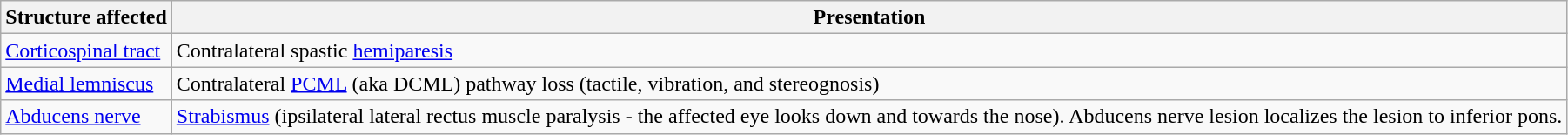<table class="wikitable">
<tr>
<th>Structure affected</th>
<th>Presentation</th>
</tr>
<tr>
<td><a href='#'>Corticospinal tract</a></td>
<td>Contralateral spastic <a href='#'>hemiparesis</a></td>
</tr>
<tr>
<td><a href='#'>Medial lemniscus</a></td>
<td>Contralateral <a href='#'>PCML</a> (aka DCML) pathway loss (tactile, vibration, and stereognosis)</td>
</tr>
<tr>
<td><a href='#'>Abducens nerve</a></td>
<td><a href='#'>Strabismus</a> (ipsilateral lateral rectus muscle paralysis - the affected eye looks down and towards the nose). Abducens nerve lesion localizes the lesion to inferior pons.</td>
</tr>
</table>
